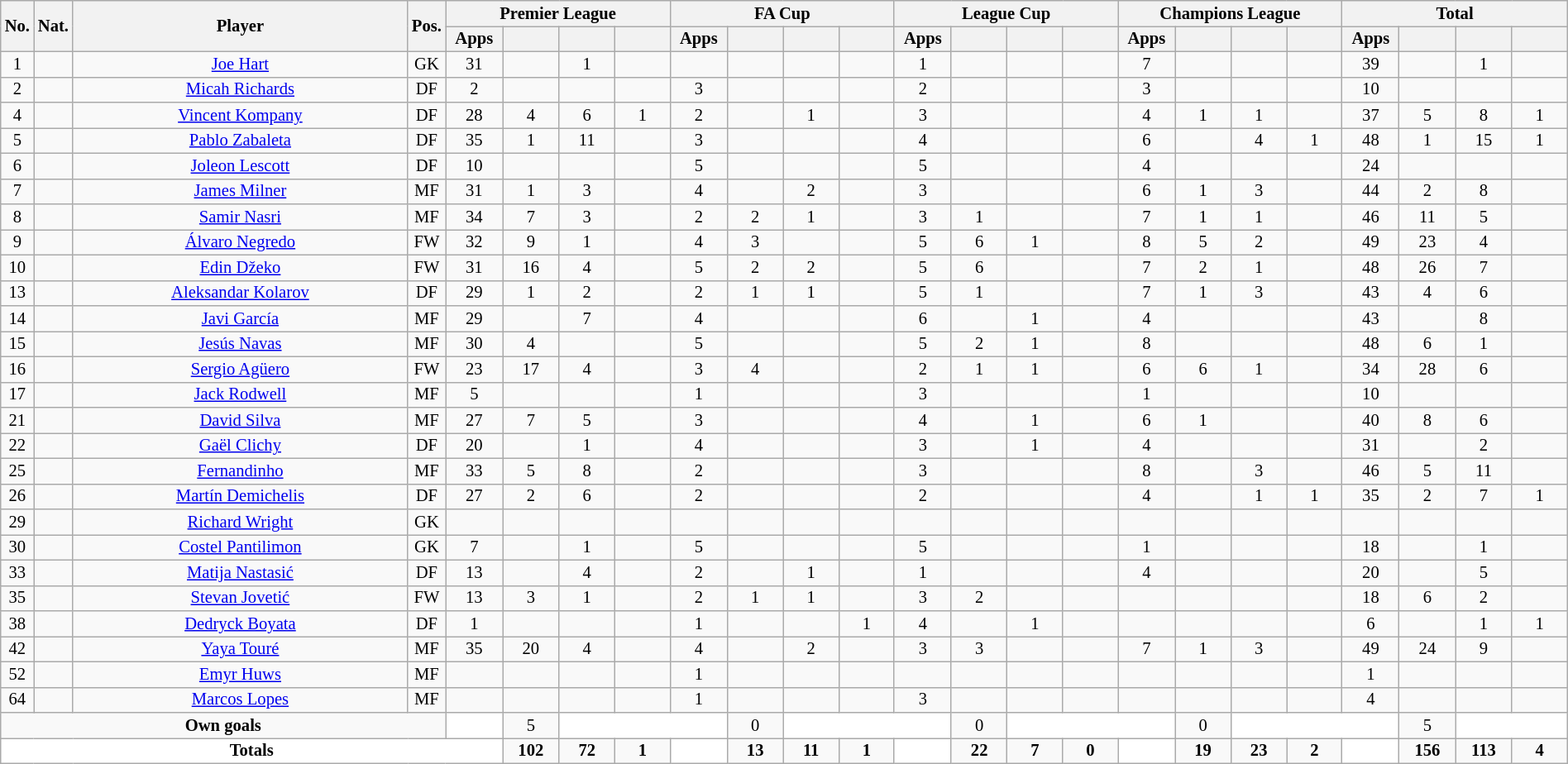<table class="wikitable sortable alternance" style="font-size:86%; text-align:center; line-height:14px; width:100%;">
<tr>
<th rowspan="2" style="width:10px;">No.</th>
<th rowspan="2" style="width:10px;">Nat.</th>
<th rowspan="2" scope="col" style="width:275px;">Player</th>
<th rowspan="2" style="width:10px;">Pos.</th>
<th colspan="4">Premier League</th>
<th colspan="4">FA Cup</th>
<th colspan="4">League Cup</th>
<th colspan="4">Champions League</th>
<th colspan="4">Total</th>
</tr>
<tr style="text-align:center;">
<th width=40>Apps</th>
<th width=40></th>
<th width=40></th>
<th width=40></th>
<th width=40>Apps</th>
<th width=40></th>
<th width=40></th>
<th width=40></th>
<th width=40>Apps</th>
<th width=40></th>
<th width=40></th>
<th width=40></th>
<th width=40>Apps</th>
<th width=40></th>
<th width=40></th>
<th width=40></th>
<th width=40>Apps</th>
<th width=40></th>
<th width=40></th>
<th width=40></th>
</tr>
<tr>
<td>1</td>
<td></td>
<td><a href='#'>Joe Hart</a></td>
<td>GK</td>
<td>31</td>
<td></td>
<td>1</td>
<td></td>
<td></td>
<td></td>
<td></td>
<td></td>
<td>1</td>
<td></td>
<td></td>
<td></td>
<td>7</td>
<td></td>
<td></td>
<td></td>
<td>39</td>
<td></td>
<td>1</td>
<td></td>
</tr>
<tr>
<td>2</td>
<td></td>
<td><a href='#'>Micah Richards</a></td>
<td>DF</td>
<td>2</td>
<td></td>
<td></td>
<td></td>
<td>3</td>
<td></td>
<td></td>
<td></td>
<td>2</td>
<td></td>
<td></td>
<td></td>
<td>3</td>
<td></td>
<td></td>
<td></td>
<td>10</td>
<td></td>
<td></td>
<td></td>
</tr>
<tr>
<td>4</td>
<td></td>
<td><a href='#'>Vincent Kompany</a></td>
<td>DF</td>
<td>28</td>
<td>4</td>
<td>6</td>
<td>1</td>
<td>2</td>
<td></td>
<td>1</td>
<td></td>
<td>3</td>
<td></td>
<td></td>
<td></td>
<td>4</td>
<td>1</td>
<td>1</td>
<td></td>
<td>37</td>
<td>5</td>
<td>8</td>
<td>1</td>
</tr>
<tr>
<td>5</td>
<td></td>
<td><a href='#'>Pablo Zabaleta</a></td>
<td>DF</td>
<td>35</td>
<td>1</td>
<td>11</td>
<td></td>
<td>3</td>
<td></td>
<td></td>
<td></td>
<td>4</td>
<td></td>
<td></td>
<td></td>
<td>6</td>
<td></td>
<td>4</td>
<td>1</td>
<td>48</td>
<td>1</td>
<td>15</td>
<td>1</td>
</tr>
<tr>
<td>6</td>
<td></td>
<td><a href='#'>Joleon Lescott</a></td>
<td>DF</td>
<td>10</td>
<td></td>
<td></td>
<td></td>
<td>5</td>
<td></td>
<td></td>
<td></td>
<td>5</td>
<td></td>
<td></td>
<td></td>
<td>4</td>
<td></td>
<td></td>
<td></td>
<td>24</td>
<td></td>
<td></td>
<td></td>
</tr>
<tr>
<td>7</td>
<td></td>
<td><a href='#'>James Milner</a></td>
<td>MF</td>
<td>31</td>
<td>1</td>
<td>3</td>
<td></td>
<td>4</td>
<td></td>
<td>2</td>
<td></td>
<td>3</td>
<td></td>
<td></td>
<td></td>
<td>6</td>
<td>1</td>
<td>3</td>
<td></td>
<td>44</td>
<td>2</td>
<td>8</td>
<td></td>
</tr>
<tr>
<td>8</td>
<td></td>
<td><a href='#'>Samir Nasri</a></td>
<td>MF</td>
<td>34</td>
<td>7</td>
<td>3</td>
<td></td>
<td>2</td>
<td>2</td>
<td>1</td>
<td></td>
<td>3</td>
<td>1</td>
<td></td>
<td></td>
<td>7</td>
<td>1</td>
<td>1</td>
<td></td>
<td>46</td>
<td>11</td>
<td>5</td>
<td></td>
</tr>
<tr>
<td>9</td>
<td></td>
<td><a href='#'>Álvaro Negredo</a></td>
<td>FW</td>
<td>32</td>
<td>9</td>
<td>1</td>
<td></td>
<td>4</td>
<td>3</td>
<td></td>
<td></td>
<td>5</td>
<td>6</td>
<td>1</td>
<td></td>
<td>8</td>
<td>5</td>
<td>2</td>
<td></td>
<td>49</td>
<td>23</td>
<td>4</td>
<td></td>
</tr>
<tr>
<td>10</td>
<td></td>
<td><a href='#'>Edin Džeko</a></td>
<td>FW</td>
<td>31</td>
<td>16</td>
<td>4</td>
<td></td>
<td>5</td>
<td>2</td>
<td>2</td>
<td></td>
<td>5</td>
<td>6</td>
<td></td>
<td></td>
<td>7</td>
<td>2</td>
<td>1</td>
<td></td>
<td>48</td>
<td>26</td>
<td>7</td>
<td></td>
</tr>
<tr>
<td>13</td>
<td></td>
<td><a href='#'>Aleksandar Kolarov</a></td>
<td>DF</td>
<td>29</td>
<td>1</td>
<td>2</td>
<td></td>
<td>2</td>
<td>1</td>
<td>1</td>
<td></td>
<td>5</td>
<td>1</td>
<td></td>
<td></td>
<td>7</td>
<td>1</td>
<td>3</td>
<td></td>
<td>43</td>
<td>4</td>
<td>6</td>
<td></td>
</tr>
<tr>
<td>14</td>
<td></td>
<td><a href='#'>Javi García</a></td>
<td>MF</td>
<td>29</td>
<td></td>
<td>7</td>
<td></td>
<td>4</td>
<td></td>
<td></td>
<td></td>
<td>6</td>
<td></td>
<td>1</td>
<td></td>
<td>4</td>
<td></td>
<td></td>
<td></td>
<td>43</td>
<td></td>
<td>8</td>
<td></td>
</tr>
<tr>
<td>15</td>
<td></td>
<td><a href='#'>Jesús Navas</a></td>
<td>MF</td>
<td>30</td>
<td>4</td>
<td></td>
<td></td>
<td>5</td>
<td></td>
<td></td>
<td></td>
<td>5</td>
<td>2</td>
<td>1</td>
<td></td>
<td>8</td>
<td></td>
<td></td>
<td></td>
<td>48</td>
<td>6</td>
<td>1</td>
<td></td>
</tr>
<tr>
<td>16</td>
<td></td>
<td><a href='#'>Sergio Agüero</a></td>
<td>FW</td>
<td>23</td>
<td>17</td>
<td>4</td>
<td></td>
<td>3</td>
<td>4</td>
<td></td>
<td></td>
<td>2</td>
<td>1</td>
<td>1</td>
<td></td>
<td>6</td>
<td>6</td>
<td>1</td>
<td></td>
<td>34</td>
<td>28</td>
<td>6</td>
<td></td>
</tr>
<tr>
<td>17</td>
<td></td>
<td><a href='#'>Jack Rodwell</a></td>
<td>MF</td>
<td>5</td>
<td></td>
<td></td>
<td></td>
<td>1</td>
<td></td>
<td></td>
<td></td>
<td>3</td>
<td></td>
<td></td>
<td></td>
<td>1</td>
<td></td>
<td></td>
<td></td>
<td>10</td>
<td></td>
<td></td>
<td></td>
</tr>
<tr>
<td>21</td>
<td></td>
<td><a href='#'>David Silva</a></td>
<td>MF</td>
<td>27</td>
<td>7</td>
<td>5</td>
<td></td>
<td>3</td>
<td></td>
<td></td>
<td></td>
<td>4</td>
<td></td>
<td>1</td>
<td></td>
<td>6</td>
<td>1</td>
<td></td>
<td></td>
<td>40</td>
<td>8</td>
<td>6</td>
<td></td>
</tr>
<tr>
<td>22</td>
<td></td>
<td><a href='#'>Gaël Clichy</a></td>
<td>DF</td>
<td>20</td>
<td></td>
<td>1</td>
<td></td>
<td>4</td>
<td></td>
<td></td>
<td></td>
<td>3</td>
<td></td>
<td>1</td>
<td></td>
<td>4</td>
<td></td>
<td></td>
<td></td>
<td>31</td>
<td></td>
<td>2</td>
<td></td>
</tr>
<tr>
<td>25</td>
<td></td>
<td><a href='#'>Fernandinho</a></td>
<td>MF</td>
<td>33</td>
<td>5</td>
<td>8</td>
<td></td>
<td>2</td>
<td></td>
<td></td>
<td></td>
<td>3</td>
<td></td>
<td></td>
<td></td>
<td>8</td>
<td></td>
<td>3</td>
<td></td>
<td>46</td>
<td>5</td>
<td>11</td>
<td></td>
</tr>
<tr>
<td>26</td>
<td></td>
<td><a href='#'>Martín Demichelis</a></td>
<td>DF</td>
<td>27</td>
<td>2</td>
<td>6</td>
<td></td>
<td>2</td>
<td></td>
<td></td>
<td></td>
<td>2</td>
<td></td>
<td></td>
<td></td>
<td>4</td>
<td></td>
<td>1</td>
<td>1</td>
<td>35</td>
<td>2</td>
<td>7</td>
<td>1</td>
</tr>
<tr>
<td>29</td>
<td></td>
<td><a href='#'>Richard Wright</a></td>
<td>GK</td>
<td></td>
<td></td>
<td></td>
<td></td>
<td></td>
<td></td>
<td></td>
<td></td>
<td></td>
<td></td>
<td></td>
<td></td>
<td></td>
<td></td>
<td></td>
<td></td>
<td></td>
<td></td>
<td></td>
<td></td>
</tr>
<tr>
<td>30</td>
<td></td>
<td><a href='#'>Costel Pantilimon</a></td>
<td>GK</td>
<td>7</td>
<td></td>
<td>1</td>
<td></td>
<td>5</td>
<td></td>
<td></td>
<td></td>
<td>5</td>
<td></td>
<td></td>
<td></td>
<td>1</td>
<td></td>
<td></td>
<td></td>
<td>18</td>
<td></td>
<td>1</td>
<td></td>
</tr>
<tr>
<td>33</td>
<td></td>
<td><a href='#'>Matija Nastasić</a></td>
<td>DF</td>
<td>13</td>
<td></td>
<td>4</td>
<td></td>
<td>2</td>
<td></td>
<td>1</td>
<td></td>
<td>1</td>
<td></td>
<td></td>
<td></td>
<td>4</td>
<td></td>
<td></td>
<td></td>
<td>20</td>
<td></td>
<td>5</td>
<td></td>
</tr>
<tr>
<td>35</td>
<td></td>
<td><a href='#'>Stevan Jovetić</a></td>
<td>FW</td>
<td>13</td>
<td>3</td>
<td>1</td>
<td></td>
<td>2</td>
<td>1</td>
<td>1</td>
<td></td>
<td>3</td>
<td>2</td>
<td></td>
<td></td>
<td></td>
<td></td>
<td></td>
<td></td>
<td>18</td>
<td>6</td>
<td>2</td>
<td></td>
</tr>
<tr>
<td>38</td>
<td></td>
<td><a href='#'>Dedryck Boyata</a></td>
<td>DF</td>
<td>1</td>
<td></td>
<td></td>
<td></td>
<td>1</td>
<td></td>
<td></td>
<td>1</td>
<td>4</td>
<td></td>
<td>1</td>
<td></td>
<td></td>
<td></td>
<td></td>
<td></td>
<td>6</td>
<td></td>
<td>1</td>
<td>1</td>
</tr>
<tr>
<td>42</td>
<td></td>
<td><a href='#'>Yaya Touré</a></td>
<td>MF</td>
<td>35</td>
<td>20</td>
<td>4</td>
<td></td>
<td>4</td>
<td></td>
<td>2</td>
<td></td>
<td>3</td>
<td>3</td>
<td></td>
<td></td>
<td>7</td>
<td>1</td>
<td>3</td>
<td></td>
<td>49</td>
<td>24</td>
<td>9</td>
<td></td>
</tr>
<tr>
<td>52</td>
<td></td>
<td><a href='#'>Emyr Huws</a></td>
<td>MF</td>
<td></td>
<td></td>
<td></td>
<td></td>
<td>1</td>
<td></td>
<td></td>
<td></td>
<td></td>
<td></td>
<td></td>
<td></td>
<td></td>
<td></td>
<td></td>
<td></td>
<td>1</td>
<td></td>
<td></td>
<td></td>
</tr>
<tr>
<td>64</td>
<td></td>
<td><a href='#'>Marcos Lopes</a></td>
<td>MF</td>
<td></td>
<td></td>
<td></td>
<td></td>
<td>1</td>
<td></td>
<td></td>
<td></td>
<td>3</td>
<td></td>
<td></td>
<td></td>
<td></td>
<td></td>
<td></td>
<td></td>
<td>4</td>
<td></td>
<td></td>
<td></td>
</tr>
<tr class="sortbottom">
<td colspan="4"><strong>Own goals</strong></td>
<td ! style="background:white; text-align: center;"></td>
<td>5</td>
<td ! colspan="3" style="background:white; text-align: center;"></td>
<td>0</td>
<td ! colspan="3" style="background:white; text-align: center;"></td>
<td>0</td>
<td ! colspan="3" style="background:white; text-align: center;"></td>
<td>0</td>
<td ! colspan="3" style="background:white; text-align: center;"></td>
<td>5</td>
<td ! colspan="2" style="background:white; text-align: center;"></td>
</tr>
<tr class="sortbottom">
<td colspan="5" style="background:white; text-align: center;"><strong>Totals</strong></td>
<td><strong>102</strong></td>
<td><strong>72</strong></td>
<td><strong>1</strong></td>
<td ! rowspan="2" style="background:white; text-align: center;"></td>
<td><strong>13</strong></td>
<td><strong>11</strong></td>
<td><strong>1</strong></td>
<td ! rowspan="2" style="background:white; text-align: center;"></td>
<td><strong>22</strong></td>
<td><strong>7</strong></td>
<td><strong>0</strong></td>
<td ! rowspan="2" style="background:white; text-align: center;"></td>
<td><strong>19</strong></td>
<td><strong>23</strong></td>
<td><strong>2</strong></td>
<td ! rowspan="2" style="background:white; text-align: center;"></td>
<td><strong>156</strong></td>
<td><strong>113</strong></td>
<td><strong>4</strong></td>
</tr>
</table>
